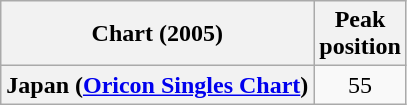<table class="wikitable sortable plainrowheaders" style="text-align:center">
<tr>
<th scope="col">Chart (2005)</th>
<th scope="col">Peak<br> position</th>
</tr>
<tr>
<th scope="row">Japan (<a href='#'>Oricon Singles Chart</a>)</th>
<td>55</td>
</tr>
</table>
